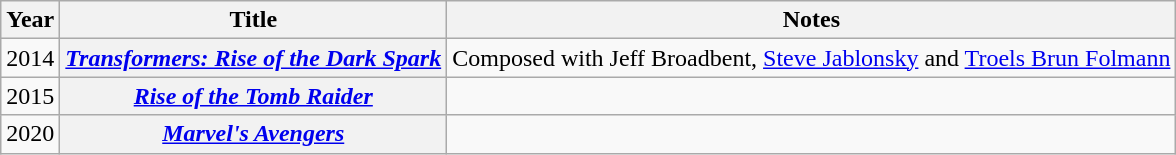<table class="wikitable">
<tr>
<th>Year</th>
<th>Title</th>
<th>Notes</th>
</tr>
<tr>
<td>2014</td>
<th><em><a href='#'>Transformers: Rise of the Dark Spark</a></em></th>
<td>Composed with Jeff Broadbent, <a href='#'>Steve Jablonsky</a> and <a href='#'>Troels Brun Folmann</a></td>
</tr>
<tr>
<td>2015</td>
<th><em><a href='#'>Rise of the Tomb Raider</a></em></th>
<td></td>
</tr>
<tr>
<td>2020</td>
<th><em><a href='#'>Marvel's Avengers</a></em></th>
<td></td>
</tr>
</table>
